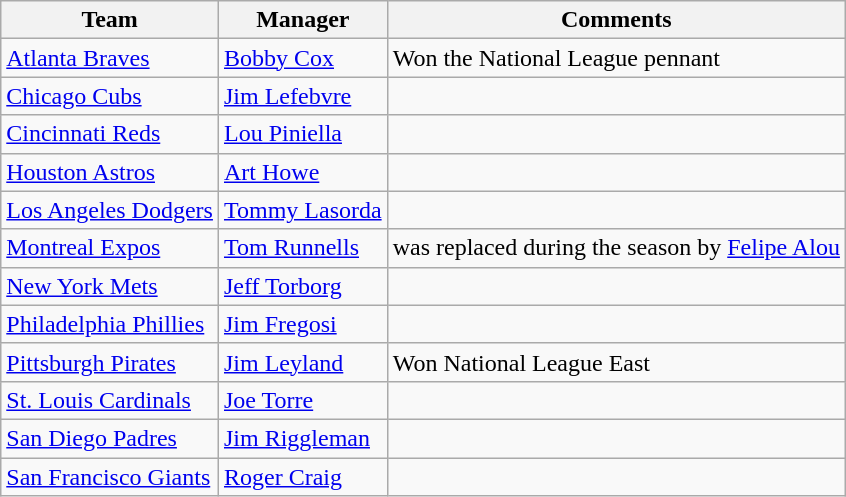<table class="wikitable">
<tr>
<th bgcolor="#DDDDFF">Team</th>
<th bgcolor="#DDDDFF">Manager</th>
<th bgcolor="#DDDDFF">Comments</th>
</tr>
<tr>
<td><a href='#'>Atlanta Braves</a></td>
<td><a href='#'>Bobby Cox</a></td>
<td>Won the National League pennant</td>
</tr>
<tr>
<td><a href='#'>Chicago Cubs</a></td>
<td><a href='#'>Jim Lefebvre</a></td>
<td></td>
</tr>
<tr>
<td><a href='#'>Cincinnati Reds</a></td>
<td><a href='#'>Lou Piniella</a></td>
<td></td>
</tr>
<tr>
<td><a href='#'>Houston Astros</a></td>
<td><a href='#'>Art Howe</a></td>
<td></td>
</tr>
<tr>
<td><a href='#'>Los Angeles Dodgers</a></td>
<td><a href='#'>Tommy Lasorda</a></td>
<td></td>
</tr>
<tr>
<td><a href='#'>Montreal Expos</a></td>
<td><a href='#'>Tom Runnells</a></td>
<td>was replaced during the season by <a href='#'>Felipe Alou</a></td>
</tr>
<tr>
<td><a href='#'>New York Mets</a></td>
<td><a href='#'>Jeff Torborg</a></td>
<td></td>
</tr>
<tr>
<td><a href='#'>Philadelphia Phillies</a></td>
<td><a href='#'>Jim Fregosi</a></td>
<td></td>
</tr>
<tr>
<td><a href='#'>Pittsburgh Pirates</a></td>
<td><a href='#'>Jim Leyland</a></td>
<td>Won National League East</td>
</tr>
<tr>
<td><a href='#'>St. Louis Cardinals</a></td>
<td><a href='#'>Joe Torre</a></td>
<td></td>
</tr>
<tr>
<td><a href='#'>San Diego Padres</a></td>
<td><a href='#'>Jim Riggleman</a></td>
<td></td>
</tr>
<tr>
<td><a href='#'>San Francisco Giants</a></td>
<td><a href='#'>Roger Craig</a></td>
<td></td>
</tr>
</table>
